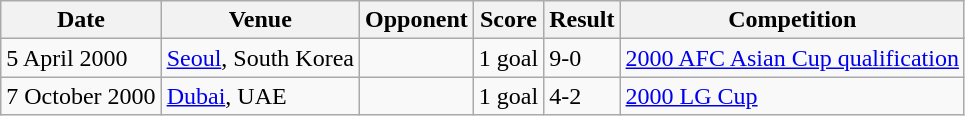<table class="wikitable">
<tr>
<th>Date</th>
<th>Venue</th>
<th>Opponent</th>
<th>Score</th>
<th>Result</th>
<th>Competition</th>
</tr>
<tr>
<td>5 April 2000</td>
<td><a href='#'>Seoul</a>, South Korea</td>
<td></td>
<td>1 goal</td>
<td>9-0</td>
<td><a href='#'>2000 AFC Asian Cup qualification</a></td>
</tr>
<tr>
<td>7 October 2000</td>
<td><a href='#'>Dubai</a>, UAE</td>
<td></td>
<td>1 goal</td>
<td>4-2</td>
<td><a href='#'>2000 LG Cup</a></td>
</tr>
</table>
